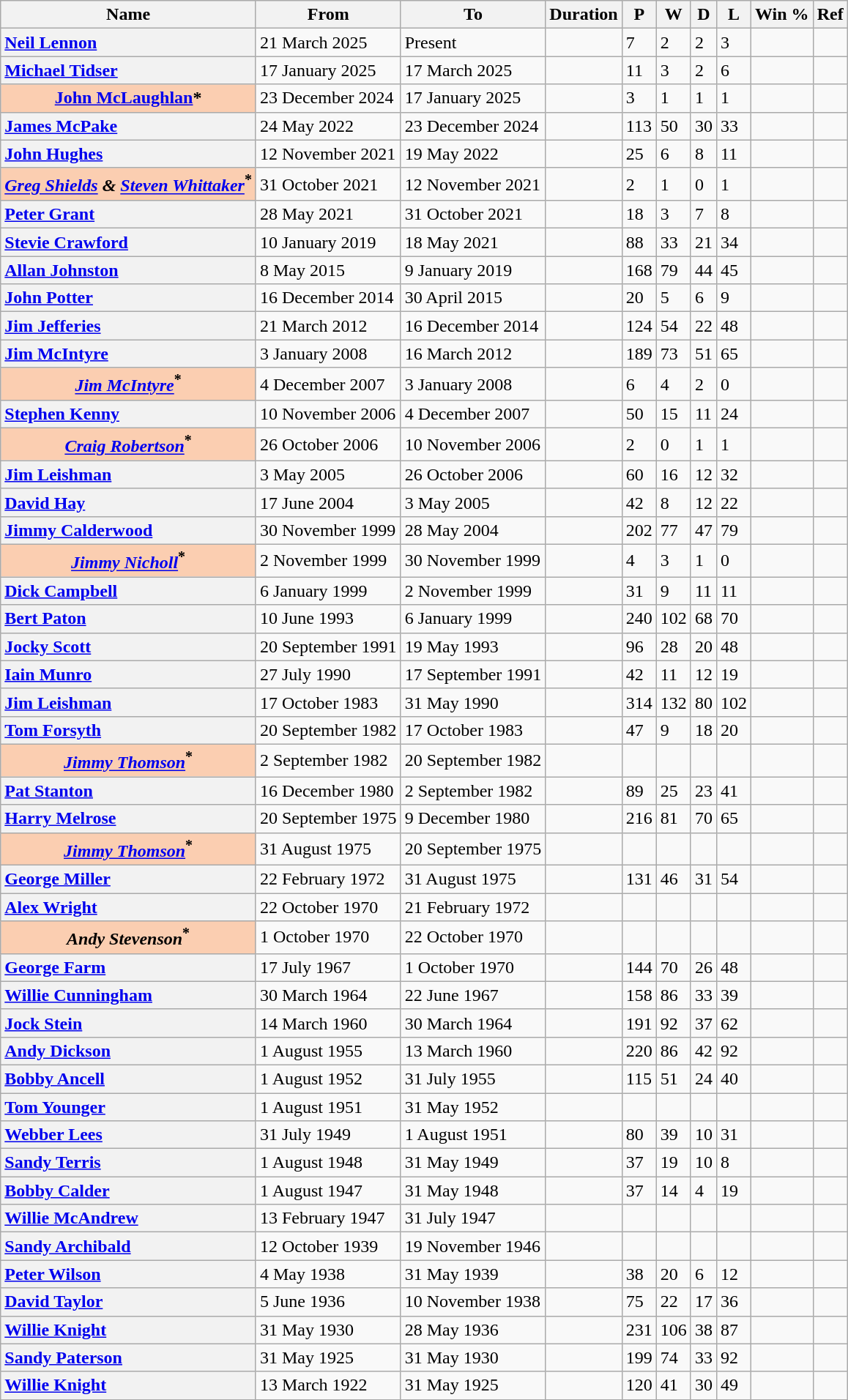<table class="wikitable plainrowheaders sortable">
<tr>
<th rowspan="1" scope=col>Name</th>
<th rowspan="1" scope=col>From</th>
<th rowspan="1" class="unsortable" scope=col>To</th>
<th>Duration</th>
<th>P</th>
<th>W</th>
<th>D</th>
<th>L</th>
<th>Win %</th>
<th rowspan="1" class="unsortable">Ref</th>
</tr>
<tr>
<th scope=row style=text-align:left> <a href='#'>Neil Lennon</a></th>
<td>21 March 2025</td>
<td>Present</td>
<td></td>
<td>7</td>
<td>2</td>
<td>2</td>
<td>3</td>
<td></td>
<td></td>
</tr>
<tr>
<th scope=row style=text-align:left> <a href='#'>Michael Tidser</a></th>
<td>17 January 2025</td>
<td>17 March 2025</td>
<td></td>
<td>11</td>
<td>3</td>
<td>2</td>
<td>6</td>
<td></td>
<td></td>
</tr>
<tr>
<th scope=row style=background:#FBCEB1> <a href='#'>John McLaughlan</a>*</th>
<td>23 December 2024</td>
<td>17 January 2025</td>
<td></td>
<td>3</td>
<td>1</td>
<td>1</td>
<td>1</td>
<td></td>
<td></td>
</tr>
<tr>
<th scope=row style=text-align:left> <a href='#'>James McPake</a></th>
<td>24 May 2022</td>
<td>23 December 2024</td>
<td></td>
<td>113</td>
<td>50</td>
<td>30</td>
<td>33</td>
<td></td>
<td></td>
</tr>
<tr>
<th scope=row style=text-align:left> <a href='#'>John Hughes</a></th>
<td>12 November 2021</td>
<td>19 May 2022</td>
<td></td>
<td>25</td>
<td>6</td>
<td>8</td>
<td>11</td>
<td></td>
<td></td>
</tr>
<tr>
<th scope=row style=background:#FBCEB1> <em><a href='#'>Greg Shields</a> & <a href='#'>Steven Whittaker</a></em><sup>*</sup></th>
<td>31 October 2021</td>
<td>12 November 2021</td>
<td></td>
<td>2</td>
<td>1</td>
<td>0</td>
<td>1</td>
<td></td>
<td></td>
</tr>
<tr>
<th scope=row style=text-align:left> <a href='#'>Peter Grant</a></th>
<td>28 May 2021</td>
<td>31 October 2021</td>
<td></td>
<td>18</td>
<td>3</td>
<td>7</td>
<td>8</td>
<td></td>
<td></td>
</tr>
<tr>
<th scope=row style=text-align:left> <a href='#'>Stevie Crawford</a></th>
<td>10 January 2019</td>
<td>18 May 2021</td>
<td></td>
<td>88</td>
<td>33</td>
<td>21</td>
<td>34</td>
<td></td>
<td></td>
</tr>
<tr>
<th scope=row style=text-align:left> <a href='#'>Allan Johnston</a></th>
<td>8 May 2015</td>
<td>9 January 2019</td>
<td></td>
<td>168</td>
<td>79</td>
<td>44</td>
<td>45</td>
<td></td>
<td></td>
</tr>
<tr>
<th scope=row style=text-align:left> <a href='#'>John Potter</a></th>
<td>16 December 2014</td>
<td>30 April 2015</td>
<td></td>
<td>20</td>
<td>5</td>
<td>6</td>
<td>9</td>
<td></td>
<td></td>
</tr>
<tr>
<th scope=row style=text-align:left> <a href='#'>Jim Jefferies</a></th>
<td>21 March 2012</td>
<td>16 December 2014</td>
<td></td>
<td>124</td>
<td>54</td>
<td>22</td>
<td>48</td>
<td></td>
<td></td>
</tr>
<tr>
<th scope=row style=text-align:left> <a href='#'>Jim McIntyre</a></th>
<td>3 January 2008</td>
<td>16 March 2012</td>
<td></td>
<td>189</td>
<td>73</td>
<td>51</td>
<td>65</td>
<td></td>
<td></td>
</tr>
<tr>
<th scope=row style=background:#FBCEB1> <em><a href='#'>Jim McIntyre</a></em><sup>*</sup></th>
<td>4 December 2007</td>
<td>3 January 2008</td>
<td></td>
<td>6</td>
<td>4</td>
<td>2</td>
<td>0</td>
<td></td>
<td></td>
</tr>
<tr>
<th scope=row style=text-align:left> <a href='#'>Stephen Kenny</a></th>
<td>10 November 2006</td>
<td>4 December 2007</td>
<td></td>
<td>50</td>
<td>15</td>
<td>11</td>
<td>24</td>
<td></td>
<td></td>
</tr>
<tr>
<th scope=row style=background:#FBCEB1> <em><a href='#'>Craig Robertson</a></em><sup>*</sup></th>
<td>26 October 2006</td>
<td>10 November 2006</td>
<td></td>
<td>2</td>
<td>0</td>
<td>1</td>
<td>1</td>
<td></td>
<td></td>
</tr>
<tr>
<th scope=row style=text-align:left> <a href='#'>Jim Leishman</a></th>
<td>3 May 2005</td>
<td>26 October 2006</td>
<td></td>
<td>60</td>
<td>16</td>
<td>12</td>
<td>32</td>
<td></td>
<td></td>
</tr>
<tr>
<th scope=row style=text-align:left> <a href='#'>David Hay</a></th>
<td>17 June 2004</td>
<td>3 May 2005</td>
<td></td>
<td>42</td>
<td>8</td>
<td>12</td>
<td>22</td>
<td></td>
<td></td>
</tr>
<tr>
<th scope=row style=text-align:left> <a href='#'>Jimmy Calderwood</a></th>
<td>30 November 1999</td>
<td>28 May 2004</td>
<td></td>
<td>202</td>
<td>77</td>
<td>47</td>
<td>79</td>
<td></td>
<td></td>
</tr>
<tr>
<th scope=row style=background:#FBCEB1> <em><a href='#'>Jimmy Nicholl</a></em><sup>*</sup></th>
<td>2 November 1999</td>
<td>30 November 1999</td>
<td></td>
<td>4</td>
<td>3</td>
<td>1</td>
<td>0</td>
<td></td>
<td></td>
</tr>
<tr>
<th scope=row style=text-align:left> <a href='#'>Dick Campbell</a></th>
<td>6 January 1999</td>
<td>2 November 1999</td>
<td></td>
<td>31</td>
<td>9</td>
<td>11</td>
<td>11</td>
<td></td>
<td></td>
</tr>
<tr>
<th scope=row style=text-align:left> <a href='#'>Bert Paton</a></th>
<td>10 June 1993</td>
<td>6 January 1999</td>
<td></td>
<td>240</td>
<td>102</td>
<td>68</td>
<td>70</td>
<td></td>
<td></td>
</tr>
<tr>
<th scope=row style=text-align:left> <a href='#'>Jocky Scott</a></th>
<td>20 September 1991</td>
<td>19 May 1993</td>
<td></td>
<td>96</td>
<td>28</td>
<td>20</td>
<td>48</td>
<td></td>
<td></td>
</tr>
<tr>
<th scope=row style=text-align:left> <a href='#'>Iain Munro</a></th>
<td>27 July 1990</td>
<td>17 September 1991</td>
<td></td>
<td>42</td>
<td>11</td>
<td>12</td>
<td>19</td>
<td></td>
<td></td>
</tr>
<tr>
<th scope=row style=text-align:left> <a href='#'>Jim Leishman</a></th>
<td>17 October 1983</td>
<td>31 May 1990</td>
<td></td>
<td>314</td>
<td>132</td>
<td>80</td>
<td>102</td>
<td></td>
<td></td>
</tr>
<tr>
<th scope=row style=text-align:left> <a href='#'>Tom Forsyth</a></th>
<td>20 September 1982</td>
<td>17 October 1983</td>
<td></td>
<td>47</td>
<td>9</td>
<td>18</td>
<td>20</td>
<td></td>
<td></td>
</tr>
<tr>
<th scope=row style=background:#FBCEB1> <em><a href='#'>Jimmy Thomson</a></em><sup>*</sup></th>
<td>2 September 1982</td>
<td>20 September 1982</td>
<td></td>
<td></td>
<td></td>
<td></td>
<td></td>
<td></td>
<td></td>
</tr>
<tr>
<th scope=row style=text-align:left> <a href='#'>Pat Stanton</a></th>
<td>16 December 1980</td>
<td>2 September 1982</td>
<td></td>
<td>89</td>
<td>25</td>
<td>23</td>
<td>41</td>
<td></td>
<td></td>
</tr>
<tr>
<th scope=row style=text-align:left> <a href='#'>Harry Melrose</a></th>
<td>20 September 1975</td>
<td>9 December 1980</td>
<td></td>
<td>216</td>
<td>81</td>
<td>70</td>
<td>65</td>
<td></td>
<td></td>
</tr>
<tr>
<th scope=row style=background:#FBCEB1> <em><a href='#'>Jimmy Thomson</a></em><sup>*</sup></th>
<td>31 August 1975</td>
<td>20 September 1975</td>
<td></td>
<td></td>
<td></td>
<td></td>
<td></td>
<td></td>
<td></td>
</tr>
<tr>
<th scope=row style=text-align:left> <a href='#'>George Miller</a></th>
<td>22 February 1972</td>
<td>31 August 1975</td>
<td></td>
<td>131</td>
<td>46</td>
<td>31</td>
<td>54</td>
<td></td>
<td></td>
</tr>
<tr>
<th scope=row style=text-align:left> <a href='#'>Alex Wright</a></th>
<td>22 October 1970</td>
<td>21 February 1972</td>
<td></td>
<td></td>
<td></td>
<td></td>
<td></td>
<td></td>
<td></td>
</tr>
<tr>
<th scope=row style=background:#FBCEB1><em> Andy Stevenson</em><sup>*</sup></th>
<td>1 October 1970</td>
<td>22 October 1970</td>
<td></td>
<td></td>
<td></td>
<td></td>
<td></td>
<td></td>
<td></td>
</tr>
<tr>
<th scope=row style=text-align:left> <a href='#'>George Farm</a></th>
<td>17 July 1967</td>
<td>1 October 1970</td>
<td></td>
<td>144</td>
<td>70</td>
<td>26</td>
<td>48</td>
<td></td>
<td></td>
</tr>
<tr>
<th scope=row style=text-align:left> <a href='#'>Willie Cunningham</a></th>
<td>30 March 1964</td>
<td>22 June 1967</td>
<td></td>
<td>158</td>
<td>86</td>
<td>33</td>
<td>39</td>
<td></td>
<td></td>
</tr>
<tr>
<th scope=row style=text-align:left> <a href='#'>Jock Stein</a></th>
<td>14 March 1960</td>
<td>30 March 1964</td>
<td></td>
<td>191</td>
<td>92</td>
<td>37</td>
<td>62</td>
<td></td>
<td></td>
</tr>
<tr>
<th scope=row style=text-align:left> <a href='#'>Andy Dickson</a></th>
<td>1 August 1955</td>
<td>13 March 1960</td>
<td></td>
<td>220</td>
<td>86</td>
<td>42</td>
<td>92</td>
<td></td>
<td></td>
</tr>
<tr>
<th scope=row style=text-align:left> <a href='#'>Bobby Ancell</a></th>
<td>1 August 1952</td>
<td>31 July 1955</td>
<td></td>
<td>115</td>
<td>51</td>
<td>24</td>
<td>40</td>
<td></td>
<td></td>
</tr>
<tr>
<th scope=row style=text-align:left> <a href='#'>Tom Younger</a></th>
<td>1 August 1951</td>
<td>31 May 1952</td>
<td></td>
<td></td>
<td></td>
<td></td>
<td></td>
<td></td>
<td></td>
</tr>
<tr>
<th scope=row style=text-align:left> <a href='#'>Webber Lees</a></th>
<td>31 July 1949</td>
<td>1 August 1951</td>
<td></td>
<td>80</td>
<td>39</td>
<td>10</td>
<td>31</td>
<td></td>
<td></td>
</tr>
<tr>
<th scope=row style=text-align:left> <a href='#'>Sandy Terris</a></th>
<td>1 August 1948</td>
<td>31 May 1949</td>
<td></td>
<td>37</td>
<td>19</td>
<td>10</td>
<td>8</td>
<td></td>
<td></td>
</tr>
<tr>
<th scope=row style=text-align:left> <a href='#'>Bobby Calder</a></th>
<td>1 August 1947</td>
<td>31 May 1948</td>
<td></td>
<td>37</td>
<td>14</td>
<td>4</td>
<td>19</td>
<td></td>
<td></td>
</tr>
<tr>
<th scope=row style=text-align:left> <a href='#'>Willie McAndrew</a></th>
<td>13 February 1947</td>
<td>31 July 1947</td>
<td></td>
<td></td>
<td></td>
<td></td>
<td></td>
<td></td>
<td></td>
</tr>
<tr>
<th scope=row style=text-align:left> <a href='#'>Sandy Archibald</a></th>
<td>12 October 1939</td>
<td>19 November 1946</td>
<td></td>
<td></td>
<td></td>
<td></td>
<td></td>
<td></td>
<td></td>
</tr>
<tr>
<th scope=row style=text-align:left> <a href='#'>Peter Wilson</a></th>
<td>4 May 1938</td>
<td>31 May 1939</td>
<td></td>
<td>38</td>
<td>20</td>
<td>6</td>
<td>12</td>
<td></td>
<td></td>
</tr>
<tr>
<th scope=row style=text-align:left> <a href='#'>David Taylor</a></th>
<td>5 June 1936</td>
<td>10 November 1938</td>
<td></td>
<td>75</td>
<td>22</td>
<td>17</td>
<td>36</td>
<td></td>
<td></td>
</tr>
<tr>
<th scope=row style=text-align:left> <a href='#'>Willie Knight</a></th>
<td>31 May 1930</td>
<td>28 May 1936</td>
<td></td>
<td>231</td>
<td>106</td>
<td>38</td>
<td>87</td>
<td></td>
<td></td>
</tr>
<tr>
<th scope=row style=text-align:left> <a href='#'>Sandy Paterson</a></th>
<td>31 May 1925</td>
<td>31 May 1930</td>
<td></td>
<td>199</td>
<td>74</td>
<td>33</td>
<td>92</td>
<td></td>
<td></td>
</tr>
<tr>
<th scope=row style=text-align:left> <a href='#'>Willie Knight</a></th>
<td>13 March 1922</td>
<td>31 May 1925</td>
<td></td>
<td>120</td>
<td>41</td>
<td>30</td>
<td>49</td>
<td></td>
<td></td>
</tr>
<tr>
</tr>
</table>
